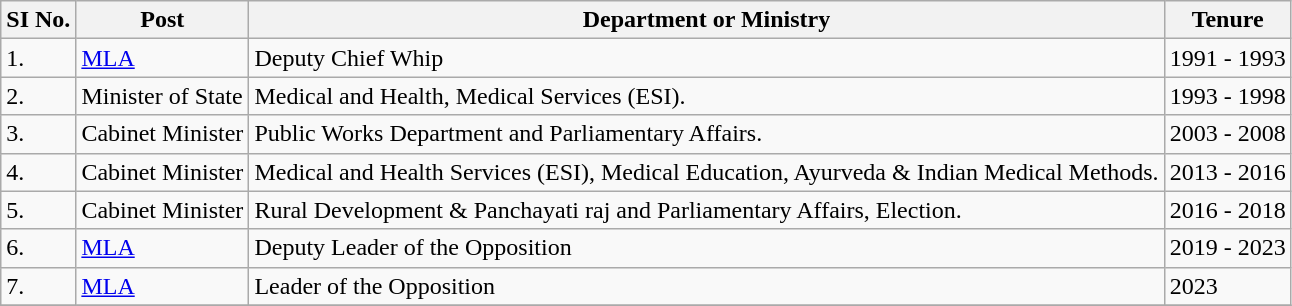<table class ="wikitable">
<tr>
<th>SI No.</th>
<th>Post</th>
<th>Department or Ministry</th>
<th>Tenure</th>
</tr>
<tr>
<td>1.</td>
<td><a href='#'>MLA</a></td>
<td>Deputy Chief Whip</td>
<td>1991 - 1993</td>
</tr>
<tr>
<td>2.</td>
<td>Minister of State</td>
<td>Medical and Health, Medical Services (ESI).</td>
<td>1993 - 1998</td>
</tr>
<tr>
<td>3.</td>
<td>Cabinet Minister</td>
<td>Public Works Department and Parliamentary Affairs.</td>
<td>2003 - 2008</td>
</tr>
<tr>
<td>4.</td>
<td>Cabinet Minister</td>
<td>Medical and Health Services (ESI), Medical Education, Ayurveda & Indian Medical Methods.</td>
<td>2013 - 2016</td>
</tr>
<tr>
<td>5.</td>
<td>Cabinet Minister</td>
<td>Rural Development & Panchayati raj and Parliamentary Affairs, Election.</td>
<td>2016 - 2018</td>
</tr>
<tr>
<td>6.</td>
<td><a href='#'>MLA</a></td>
<td>Deputy Leader of the Opposition</td>
<td>2019 - 2023</td>
</tr>
<tr>
<td>7.</td>
<td><a href='#'>MLA</a></td>
<td>Leader of the Opposition</td>
<td>2023</td>
</tr>
<tr>
</tr>
</table>
